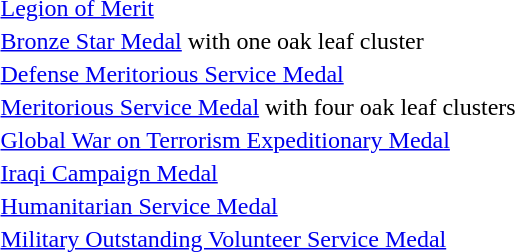<table>
<tr>
<td></td>
<td><a href='#'>Legion of Merit</a></td>
</tr>
<tr>
<td></td>
<td><a href='#'>Bronze Star Medal</a> with one oak leaf cluster</td>
</tr>
<tr>
<td></td>
<td><a href='#'>Defense Meritorious Service Medal</a></td>
</tr>
<tr>
<td></td>
<td><a href='#'>Meritorious Service Medal</a> with four oak leaf clusters</td>
</tr>
<tr>
<td></td>
<td><a href='#'>Global War on Terrorism Expeditionary Medal</a></td>
</tr>
<tr>
<td></td>
<td><a href='#'>Iraqi Campaign Medal</a></td>
</tr>
<tr>
<td></td>
<td><a href='#'>Humanitarian Service Medal</a></td>
</tr>
<tr>
<td></td>
<td><a href='#'>Military Outstanding Volunteer Service Medal</a></td>
</tr>
</table>
